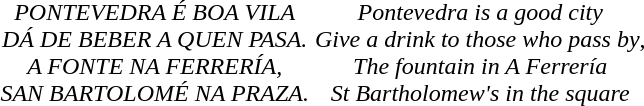<table style="margin:1em auto;">
<tr align="center">
<td><br><em>PONTEVEDRA É BOA VILA</em><br>
<em>DÁ DE BEBER A QUEN PASA.</em><br>
<em>A FONTE NA FERRERÍA,</em><br>
<em>SAN BARTOLOMÉ NA PRAZA.</em></td>
<td><br><em>Pontevedra is a good city</em><br>
<em>Give a drink to those who pass by</em>,<br>
<em>The fountain in A Ferrería</em><br>
<em>St Bartholomew's in the square</em></td>
</tr>
</table>
